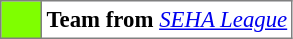<table bgcolor="#f7f8ff" cellpadding="3" cellspacing="0" border="1" style="font-size: 95%; border: gray solid 1px; border-collapse: collapse;text-align:center;">
<tr>
<td style="background: #7fff00;" width="20"></td>
<td bgcolor="#ffffff" align="left"><strong>Team from </strong> <em><a href='#'>SEHA League</a></em></td>
</tr>
</table>
